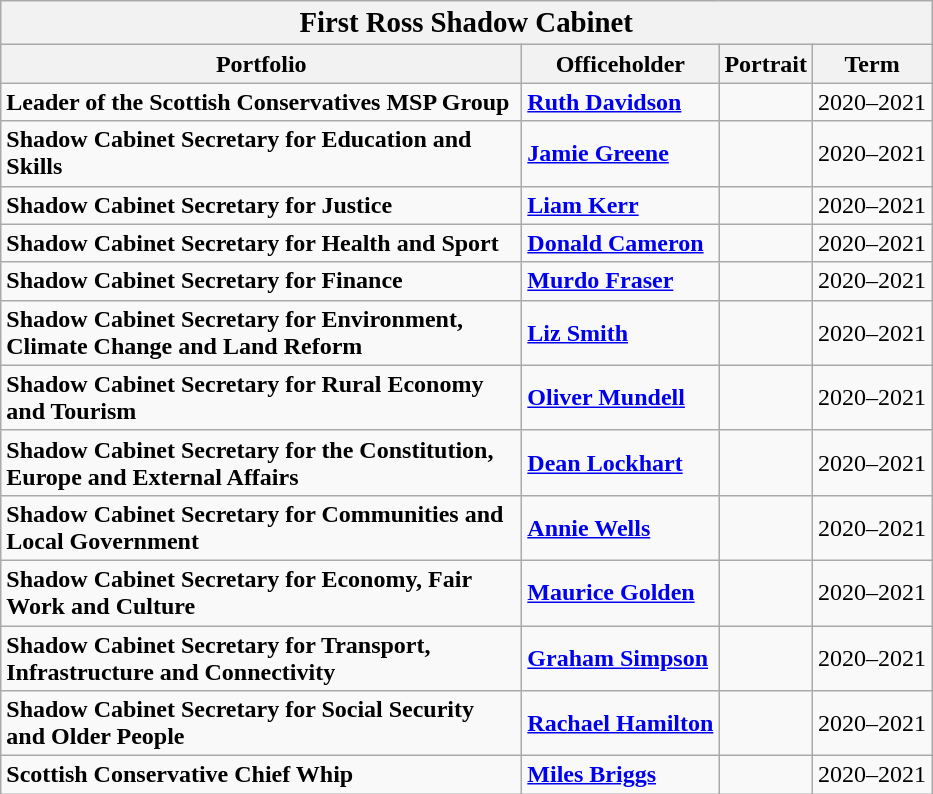<table class="wikitable">
<tr>
<th colspan="4"><strong><big>First Ross Shadow Cabinet</big></strong></th>
</tr>
<tr>
<th style="width: 340px">Portfolio</th>
<th>Officeholder</th>
<th>Portrait</th>
<th>Term</th>
</tr>
<tr>
<td><strong>Leader of the Scottish Conservatives MSP Group</strong></td>
<td><strong><a href='#'>Ruth Davidson</a></strong> </td>
<td></td>
<td>2020–2021</td>
</tr>
<tr>
<td><strong>Shadow Cabinet Secretary for Education and Skills</strong></td>
<td><strong><a href='#'>Jamie Greene</a></strong> </td>
<td></td>
<td>2020–2021</td>
</tr>
<tr>
<td><strong>Shadow Cabinet Secretary for Justice</strong></td>
<td><strong><a href='#'>Liam Kerr</a></strong> </td>
<td></td>
<td>2020–2021</td>
</tr>
<tr>
<td><strong>Shadow Cabinet Secretary for Health and Sport</strong></td>
<td><a href='#'><strong>Donald Cameron</strong></a> </td>
<td></td>
<td>2020–2021</td>
</tr>
<tr>
<td><strong>Shadow Cabinet Secretary for Finance</strong></td>
<td><strong><a href='#'>Murdo Fraser</a></strong> </td>
<td></td>
<td>2020–2021</td>
</tr>
<tr>
<td><strong>Shadow Cabinet Secretary for Environment, Climate Change and Land Reform</strong></td>
<td><a href='#'><strong>Liz Smith</strong></a> </td>
<td></td>
<td>2020–2021</td>
</tr>
<tr>
<td><strong>Shadow Cabinet Secretary for Rural Economy and Tourism</strong></td>
<td><strong><a href='#'>Oliver Mundell</a></strong> </td>
<td></td>
<td>2020–2021</td>
</tr>
<tr>
<td><strong>Shadow Cabinet Secretary for the Constitution, Europe and External Affairs</strong></td>
<td><strong><a href='#'>Dean Lockhart</a></strong> </td>
<td></td>
<td>2020–2021</td>
</tr>
<tr>
<td><strong>Shadow Cabinet Secretary for Communities and Local Government</strong></td>
<td><a href='#'><strong>Annie Wells</strong></a> </td>
<td></td>
<td>2020–2021</td>
</tr>
<tr>
<td><strong>Shadow Cabinet Secretary for Economy, Fair Work and Culture</strong></td>
<td><strong><a href='#'>Maurice Golden</a></strong> </td>
<td></td>
<td>2020–2021</td>
</tr>
<tr>
<td><strong>Shadow Cabinet Secretary for Transport, Infrastructure and Connectivity</strong></td>
<td><a href='#'><strong>Graham Simpson</strong></a> </td>
<td></td>
<td>2020–2021</td>
</tr>
<tr>
<td><strong>Shadow Cabinet Secretary for Social Security and Older People</strong></td>
<td><strong><a href='#'>Rachael Hamilton</a></strong> </td>
<td></td>
<td>2020–2021</td>
</tr>
<tr>
<td><strong>Scottish Conservative Chief Whip</strong></td>
<td><strong><a href='#'>Miles Briggs</a></strong> </td>
<td></td>
<td>2020–2021</td>
</tr>
</table>
